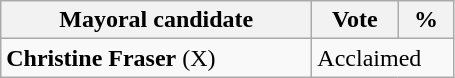<table class="wikitable">
<tr>
<th width="200px">Mayoral candidate</th>
<th width="50px">Vote</th>
<th width="30px">%</th>
</tr>
<tr>
<td><strong>Christine Fraser</strong> (X) </td>
<td colspan="2">Acclaimed</td>
</tr>
</table>
